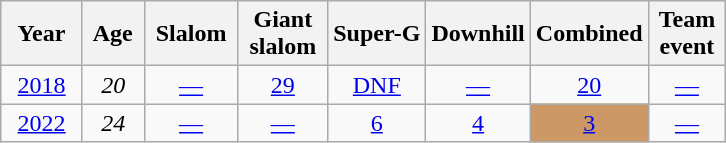<table class=wikitable style="text-align:center">
<tr>
<th>  Year  </th>
<th> Age </th>
<th> Slalom </th>
<th> Giant <br> slalom </th>
<th>Super-G</th>
<th>Downhill</th>
<th>Combined</th>
<th>Team<br> event </th>
</tr>
<tr>
<td><a href='#'>2018</a></td>
<td><em>20</em></td>
<td><a href='#'>—</a></td>
<td><a href='#'>29</a></td>
<td><a href='#'>DNF</a></td>
<td><a href='#'>—</a></td>
<td><a href='#'>20</a></td>
<td><a href='#'>—</a></td>
</tr>
<tr>
<td><a href='#'>2022</a></td>
<td><em>24</em></td>
<td><a href='#'>—</a></td>
<td><a href='#'>—</a></td>
<td><a href='#'>6</a></td>
<td><a href='#'>4</a></td>
<td style="background:#c96;"><a href='#'>3</a></td>
<td><a href='#'>—</a></td>
</tr>
</table>
